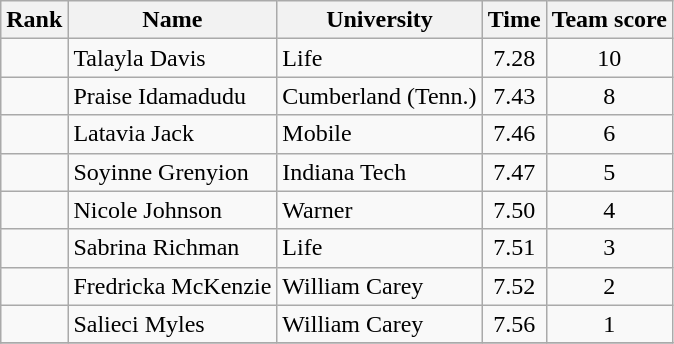<table class="wikitable sortable" style="text-align:center">
<tr>
<th>Rank</th>
<th>Name</th>
<th>University</th>
<th>Time</th>
<th>Team score</th>
</tr>
<tr>
<td></td>
<td align=left>Talayla Davis</td>
<td align="left">Life</td>
<td>7.28</td>
<td>10</td>
</tr>
<tr>
<td></td>
<td align=left>Praise Idamadudu</td>
<td align="left">Cumberland (Tenn.)</td>
<td>7.43</td>
<td>8</td>
</tr>
<tr>
<td></td>
<td align=left>Latavia Jack</td>
<td align="left">Mobile</td>
<td>7.46</td>
<td>6</td>
</tr>
<tr>
<td></td>
<td align=left>Soyinne Grenyion</td>
<td align="left">Indiana Tech</td>
<td>7.47</td>
<td>5</td>
</tr>
<tr>
<td></td>
<td align=left>Nicole Johnson</td>
<td align="left">Warner</td>
<td>7.50</td>
<td>4</td>
</tr>
<tr>
<td></td>
<td align=left>Sabrina Richman</td>
<td align="left">Life</td>
<td>7.51</td>
<td>3</td>
</tr>
<tr>
<td></td>
<td align=left>Fredricka McKenzie</td>
<td align="left">William Carey</td>
<td>7.52</td>
<td>2</td>
</tr>
<tr>
<td></td>
<td align=left>Salieci Myles</td>
<td align="left">William Carey</td>
<td>7.56</td>
<td>1</td>
</tr>
<tr>
</tr>
</table>
